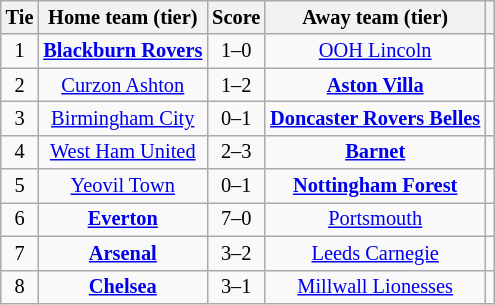<table class="wikitable" style="text-align:center; font-size:85%">
<tr>
<th>Tie</th>
<th>Home team (tier)</th>
<th>Score</th>
<th>Away team (tier)</th>
<th></th>
</tr>
<tr>
<td align="center">1</td>
<td><strong><a href='#'>Blackburn Rovers</a></strong></td>
<td align="center">1–0 </td>
<td><a href='#'>OOH Lincoln</a></td>
<td></td>
</tr>
<tr>
<td align="center">2</td>
<td><a href='#'>Curzon Ashton</a></td>
<td align="center">1–2</td>
<td><strong><a href='#'>Aston Villa</a></strong></td>
<td></td>
</tr>
<tr>
<td align="center">3</td>
<td><a href='#'>Birmingham City</a></td>
<td align="center">0–1</td>
<td><strong><a href='#'>Doncaster Rovers Belles</a></strong></td>
<td></td>
</tr>
<tr>
<td align="center">4</td>
<td><a href='#'>West Ham United</a></td>
<td align="center">2–3 </td>
<td><strong><a href='#'>Barnet</a></strong></td>
<td></td>
</tr>
<tr>
<td align="center">5</td>
<td><a href='#'>Yeovil Town</a></td>
<td align="center">0–1</td>
<td><strong><a href='#'>Nottingham Forest</a></strong></td>
<td></td>
</tr>
<tr>
<td align="center">6</td>
<td><strong><a href='#'>Everton</a></strong></td>
<td align="center">7–0</td>
<td><a href='#'>Portsmouth</a></td>
<td></td>
</tr>
<tr>
<td align="center">7</td>
<td><strong><a href='#'>Arsenal</a></strong></td>
<td align="center">3–2</td>
<td><a href='#'>Leeds Carnegie</a></td>
<td></td>
</tr>
<tr>
<td align="center">8</td>
<td><strong><a href='#'>Chelsea</a></strong></td>
<td align="center">3–1 </td>
<td><a href='#'>Millwall Lionesses</a></td>
<td></td>
</tr>
</table>
